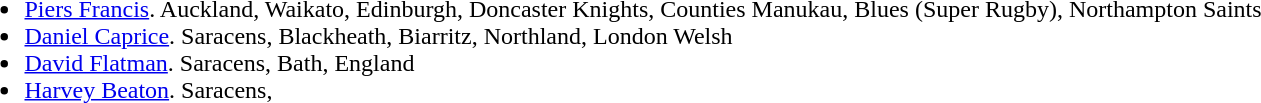<table style="width:100%;">
<tr>
<td style="width:33%; vertical-align:top;"><br><ul><li> <a href='#'>Piers Francis</a>. Auckland, Waikato, Edinburgh, Doncaster Knights, Counties Manukau, Blues (Super Rugby), Northampton Saints</li><li> <a href='#'>Daniel Caprice</a>. Saracens, Blackheath, Biarritz, Northland, London Welsh</li><li> <a href='#'>David Flatman</a>. Saracens, Bath, England</li><li> <a href='#'>Harvey Beaton</a>. Saracens,</li></ul></td>
</tr>
</table>
